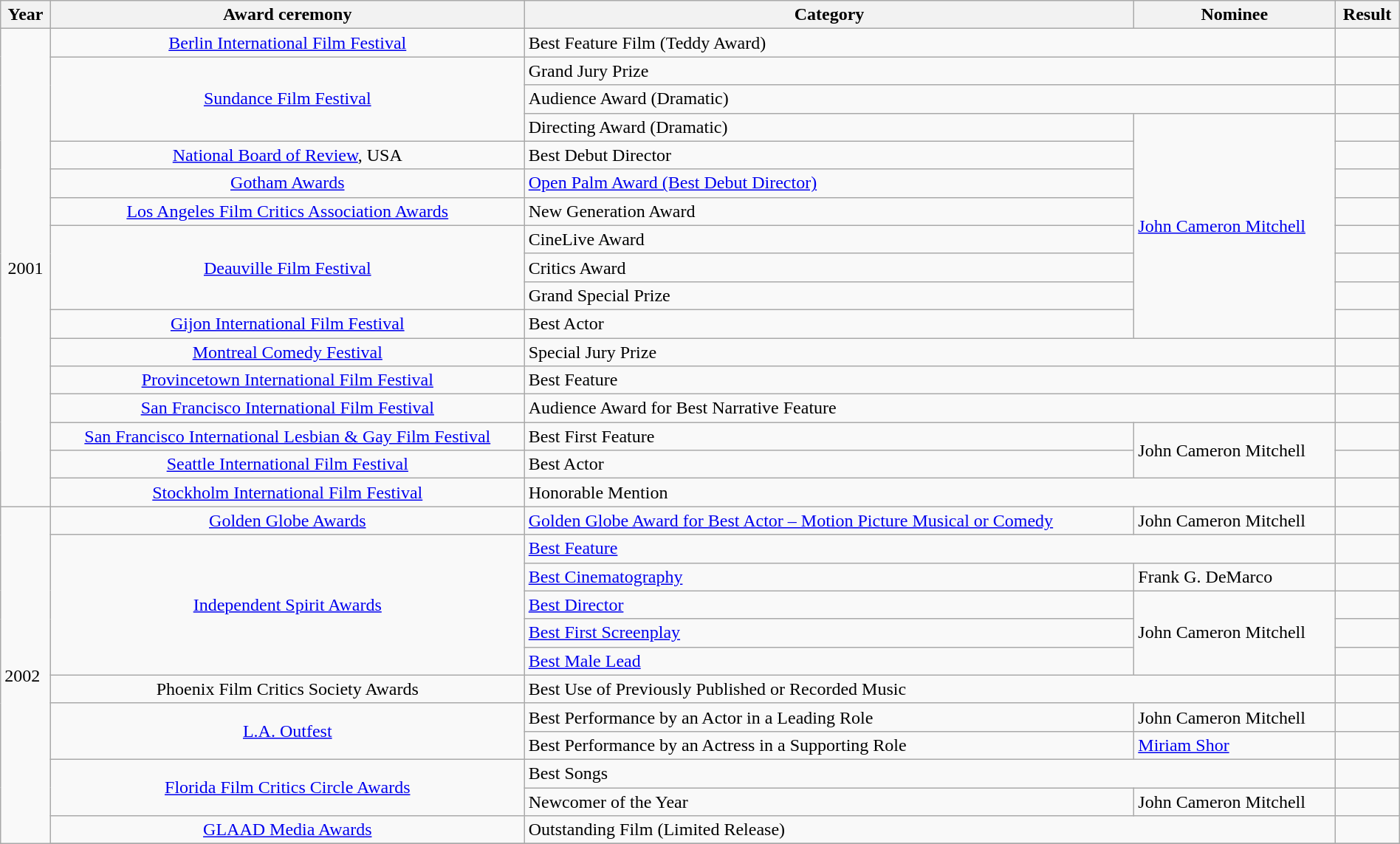<table class=wikitable width=100%>
<tr>
<th scope=col>Year</th>
<th scope=col>Award ceremony</th>
<th scope=col>Category</th>
<th scope=col>Nominee</th>
<th scope=col>Result</th>
</tr>
<tr>
<td rowspan="17" align="center">2001</td>
<td align="center"><a href='#'>Berlin International Film Festival</a></td>
<td colspan="2">Best Feature Film (Teddy Award)</td>
<td></td>
</tr>
<tr>
<td rowspan="3" align="center"><a href='#'>Sundance Film Festival</a></td>
<td colspan="2">Grand Jury Prize</td>
<td></td>
</tr>
<tr>
<td colspan="2">Audience Award (Dramatic)</td>
<td></td>
</tr>
<tr>
<td>Directing Award (Dramatic)</td>
<td rowspan="8"><a href='#'>John Cameron Mitchell</a></td>
<td></td>
</tr>
<tr>
<td align="center"><a href='#'>National Board of Review</a>, USA</td>
<td>Best Debut Director</td>
<td></td>
</tr>
<tr>
<td align="center"><a href='#'>Gotham Awards</a></td>
<td><a href='#'>Open Palm Award (Best Debut Director)</a></td>
<td></td>
</tr>
<tr>
<td align="center"><a href='#'>Los Angeles Film Critics Association Awards</a></td>
<td>New Generation Award</td>
<td></td>
</tr>
<tr>
<td rowspan="3" align="center"><a href='#'>Deauville Film Festival</a></td>
<td>CineLive Award</td>
<td></td>
</tr>
<tr>
<td>Critics Award</td>
<td></td>
</tr>
<tr>
<td>Grand Special Prize</td>
<td></td>
</tr>
<tr>
<td align="center"><a href='#'>Gijon International Film Festival</a></td>
<td>Best Actor</td>
<td></td>
</tr>
<tr>
<td align="center"><a href='#'>Montreal Comedy Festival</a></td>
<td colspan="2">Special Jury Prize</td>
<td></td>
</tr>
<tr>
<td align="center"><a href='#'>Provincetown International Film Festival</a></td>
<td colspan="2">Best Feature</td>
<td></td>
</tr>
<tr>
<td align="center"><a href='#'>San Francisco International Film Festival</a></td>
<td colspan="2">Audience Award for Best Narrative Feature</td>
<td></td>
</tr>
<tr>
<td align="center"><a href='#'>San Francisco International Lesbian & Gay Film Festival</a></td>
<td>Best First Feature</td>
<td rowspan="2">John Cameron Mitchell</td>
<td></td>
</tr>
<tr>
<td align="center"><a href='#'>Seattle International Film Festival</a></td>
<td>Best Actor</td>
<td></td>
</tr>
<tr>
<td align="center"><a href='#'>Stockholm International Film Festival</a></td>
<td colspan="2">Honorable Mention</td>
<td></td>
</tr>
<tr>
<td rowspan="30">2002</td>
<td align="center"><a href='#'>Golden Globe Awards</a></td>
<td><a href='#'>Golden Globe Award for Best Actor – Motion Picture Musical or Comedy</a></td>
<td>John Cameron Mitchell</td>
<td></td>
</tr>
<tr>
<td rowspan="5" align="center"><a href='#'>Independent Spirit Awards</a></td>
<td colspan="2"><a href='#'>Best Feature</a></td>
<td></td>
</tr>
<tr>
<td><a href='#'>Best Cinematography</a></td>
<td>Frank G. DeMarco</td>
<td></td>
</tr>
<tr>
<td><a href='#'>Best Director</a></td>
<td rowspan="3">John Cameron Mitchell</td>
<td></td>
</tr>
<tr>
<td><a href='#'>Best First Screenplay</a></td>
<td></td>
</tr>
<tr>
<td><a href='#'>Best Male Lead</a></td>
<td></td>
</tr>
<tr>
<td align="center">Phoenix Film Critics Society Awards</td>
<td colspan="2">Best Use of Previously Published or Recorded Music</td>
<td></td>
</tr>
<tr>
<td rowspan="2" align="center"><a href='#'>L.A. Outfest</a></td>
<td>Best Performance by an Actor in a Leading Role</td>
<td>John Cameron Mitchell</td>
<td></td>
</tr>
<tr>
<td>Best Performance by an Actress in a Supporting Role</td>
<td><a href='#'>Miriam Shor</a></td>
<td></td>
</tr>
<tr>
<td rowspan="2" align="center"><a href='#'>Florida Film Critics Circle Awards</a></td>
<td colspan="2">Best Songs</td>
<td></td>
</tr>
<tr>
<td>Newcomer of the Year</td>
<td>John Cameron Mitchell</td>
<td></td>
</tr>
<tr>
<td align="center"><a href='#'>GLAAD Media Awards</a></td>
<td colspan="2">Outstanding Film (Limited Release)</td>
<td></td>
</tr>
<tr>
</tr>
</table>
